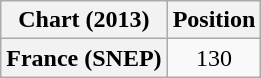<table class="wikitable plainrowheaders" style="text-align:center">
<tr>
<th scope="col">Chart (2013)</th>
<th scope="col">Position</th>
</tr>
<tr>
<th scope="row">France (SNEP)</th>
<td>130</td>
</tr>
</table>
